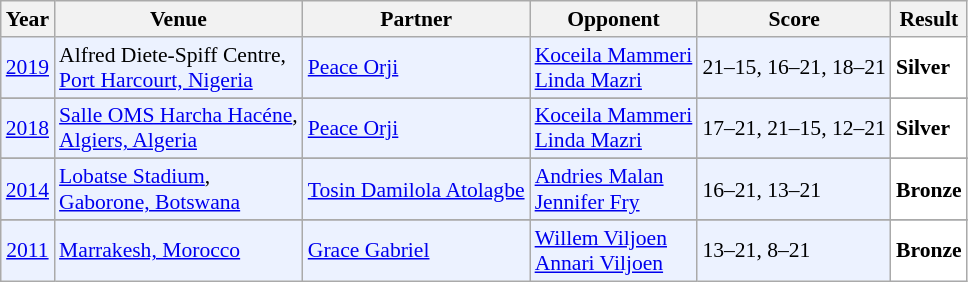<table class="sortable wikitable" style="font-size: 90%;">
<tr>
<th>Year</th>
<th>Venue</th>
<th>Partner</th>
<th>Opponent</th>
<th>Score</th>
<th>Result</th>
</tr>
<tr style="background:#ECF2FF">
<td align="center"><a href='#'>2019</a></td>
<td align="left">Alfred Diete-Spiff Centre,<br><a href='#'>Port Harcourt, Nigeria</a></td>
<td align="left"> <a href='#'>Peace Orji</a></td>
<td align="left"> <a href='#'>Koceila Mammeri</a> <br>  <a href='#'>Linda Mazri</a></td>
<td align="left">21–15, 16–21, 18–21</td>
<td style="text-align:left; background:white"> <strong>Silver</strong></td>
</tr>
<tr>
</tr>
<tr style="background:#ECF2FF">
<td align="center"><a href='#'>2018</a></td>
<td align="left"><a href='#'>Salle OMS Harcha Hacéne</a>,<br><a href='#'>Algiers, Algeria</a></td>
<td align="left"> <a href='#'>Peace Orji</a></td>
<td align="left"> <a href='#'>Koceila Mammeri</a> <br>  <a href='#'>Linda Mazri</a></td>
<td align="left">17–21, 21–15, 12–21</td>
<td style="text-align:left; background:white"> <strong>Silver</strong></td>
</tr>
<tr>
</tr>
<tr style="background:#ECF2FF">
<td align="center"><a href='#'>2014</a></td>
<td align="left"><a href='#'>Lobatse Stadium</a>,<br><a href='#'>Gaborone, Botswana</a></td>
<td align="left"> <a href='#'>Tosin Damilola Atolagbe</a></td>
<td align="left"> <a href='#'>Andries Malan</a> <br>  <a href='#'>Jennifer Fry</a></td>
<td align="left">16–21, 13–21</td>
<td style="text-align:left; background:white"> <strong>Bronze</strong></td>
</tr>
<tr>
</tr>
<tr style="background:#ECF2FF">
<td align="center"><a href='#'>2011</a></td>
<td align="left"><a href='#'>Marrakesh, Morocco</a></td>
<td align="left"> <a href='#'>Grace Gabriel</a></td>
<td align="left"> <a href='#'>Willem Viljoen</a> <br>  <a href='#'>Annari Viljoen</a></td>
<td align="left">13–21, 8–21</td>
<td style="text-align:left; background:white"> <strong>Bronze</strong></td>
</tr>
</table>
